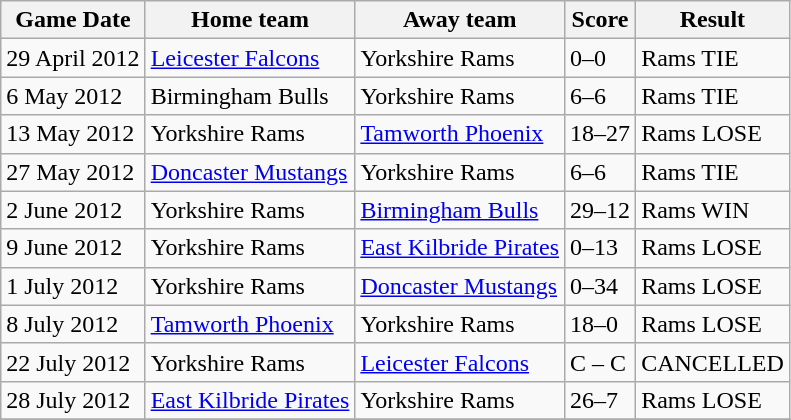<table class="wikitable">
<tr>
<th>Game Date</th>
<th>Home team</th>
<th>Away team</th>
<th>Score</th>
<th>Result</th>
</tr>
<tr>
<td>29 April 2012</td>
<td><a href='#'>Leicester Falcons</a></td>
<td>Yorkshire Rams</td>
<td>0–0</td>
<td>Rams TIE</td>
</tr>
<tr>
<td>6 May 2012</td>
<td>Birmingham Bulls</td>
<td>Yorkshire Rams</td>
<td>6–6</td>
<td>Rams TIE</td>
</tr>
<tr>
<td>13 May 2012</td>
<td>Yorkshire Rams</td>
<td><a href='#'>Tamworth Phoenix</a></td>
<td>18–27</td>
<td>Rams LOSE</td>
</tr>
<tr>
<td>27 May 2012</td>
<td><a href='#'>Doncaster Mustangs</a></td>
<td>Yorkshire Rams</td>
<td>6–6</td>
<td>Rams TIE</td>
</tr>
<tr>
<td>2 June 2012</td>
<td>Yorkshire Rams</td>
<td><a href='#'>Birmingham Bulls</a></td>
<td>29–12</td>
<td>Rams WIN</td>
</tr>
<tr>
<td>9 June 2012</td>
<td>Yorkshire Rams</td>
<td><a href='#'>East Kilbride Pirates</a></td>
<td>0–13</td>
<td>Rams LOSE</td>
</tr>
<tr>
<td>1 July 2012</td>
<td>Yorkshire Rams</td>
<td><a href='#'>Doncaster Mustangs</a></td>
<td>0–34</td>
<td>Rams LOSE</td>
</tr>
<tr>
<td>8 July 2012</td>
<td><a href='#'>Tamworth Phoenix</a></td>
<td>Yorkshire Rams</td>
<td>18–0</td>
<td>Rams LOSE</td>
</tr>
<tr>
<td>22 July 2012</td>
<td>Yorkshire Rams</td>
<td><a href='#'>Leicester Falcons</a></td>
<td>C – C</td>
<td>CANCELLED</td>
</tr>
<tr>
<td>28 July 2012</td>
<td><a href='#'>East Kilbride Pirates</a></td>
<td>Yorkshire Rams</td>
<td>26–7</td>
<td>Rams LOSE</td>
</tr>
<tr>
</tr>
</table>
